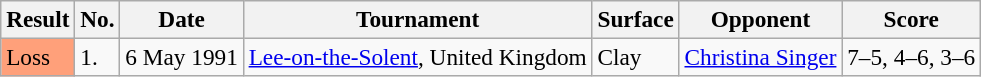<table class="wikitable" style="font-size:97%">
<tr>
<th>Result</th>
<th>No.</th>
<th>Date</th>
<th>Tournament</th>
<th>Surface</th>
<th>Opponent</th>
<th>Score</th>
</tr>
<tr>
<td style="background:#ffa07a;">Loss</td>
<td>1.</td>
<td>6 May 1991</td>
<td><a href='#'>Lee-on-the-Solent</a>, United Kingdom</td>
<td>Clay</td>
<td> <a href='#'>Christina Singer</a></td>
<td>7–5, 4–6, 3–6</td>
</tr>
</table>
